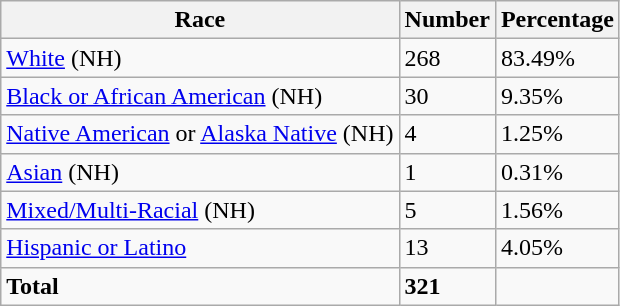<table class="wikitable">
<tr>
<th>Race</th>
<th>Number</th>
<th>Percentage</th>
</tr>
<tr>
<td><a href='#'>White</a> (NH)</td>
<td>268</td>
<td>83.49%</td>
</tr>
<tr>
<td><a href='#'>Black or African American</a> (NH)</td>
<td>30</td>
<td>9.35%</td>
</tr>
<tr>
<td><a href='#'>Native American</a> or <a href='#'>Alaska Native</a> (NH)</td>
<td>4</td>
<td>1.25%</td>
</tr>
<tr>
<td><a href='#'>Asian</a> (NH)</td>
<td>1</td>
<td>0.31%</td>
</tr>
<tr>
<td><a href='#'>Mixed/Multi-Racial</a> (NH)</td>
<td>5</td>
<td>1.56%</td>
</tr>
<tr>
<td><a href='#'>Hispanic or Latino</a></td>
<td>13</td>
<td>4.05%</td>
</tr>
<tr>
<td><strong>Total</strong></td>
<td><strong>321</strong></td>
<td></td>
</tr>
</table>
